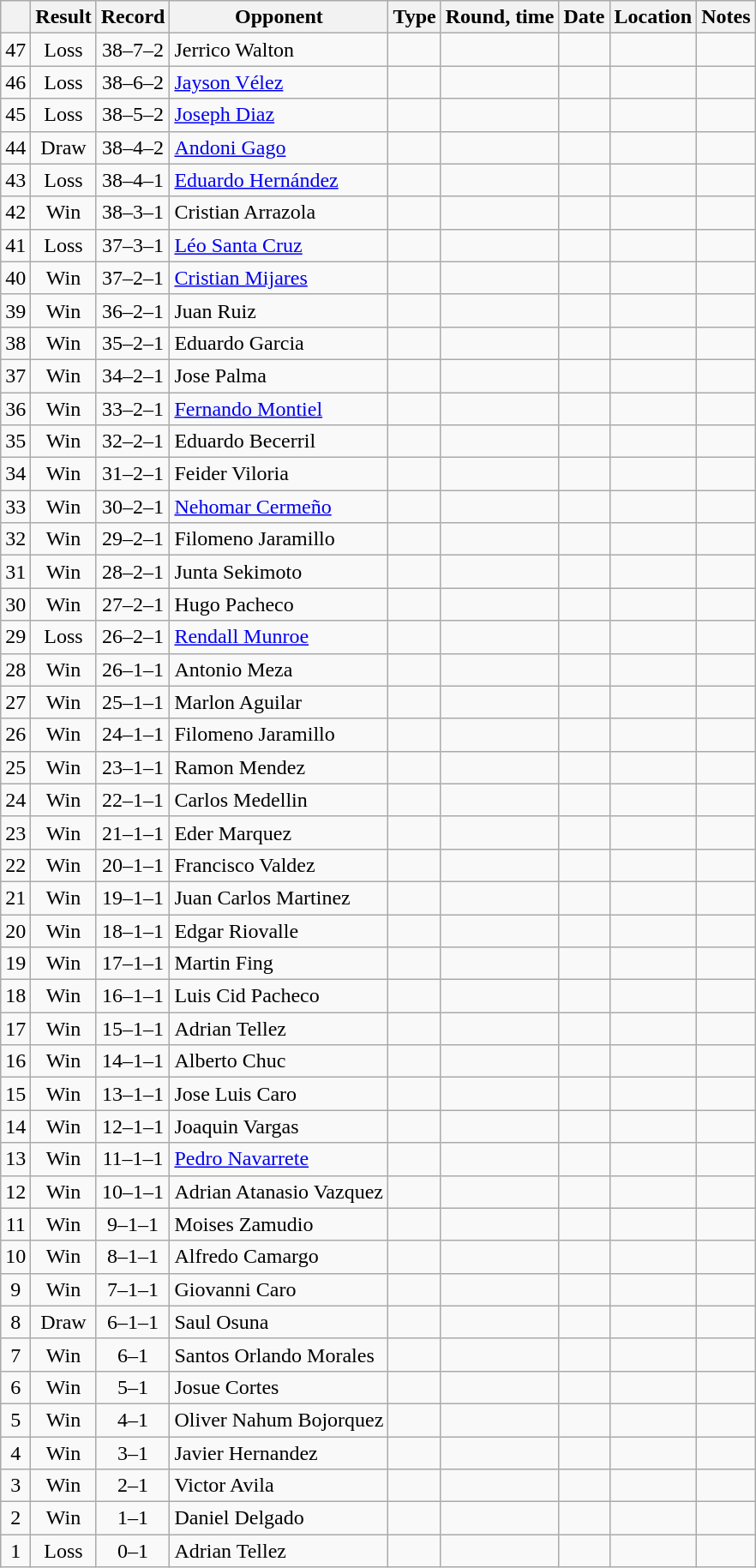<table class="wikitable" style="text-align:center">
<tr>
<th></th>
<th>Result</th>
<th>Record</th>
<th>Opponent</th>
<th>Type</th>
<th>Round, time</th>
<th>Date</th>
<th>Location</th>
<th>Notes</th>
</tr>
<tr>
<td>47</td>
<td>Loss</td>
<td>38–7–2</td>
<td align=left> Jerrico Walton</td>
<td></td>
<td></td>
<td></td>
<td align=left> </td>
<td align=left></td>
</tr>
<tr>
<td>46</td>
<td>Loss</td>
<td>38–6–2</td>
<td align=left> <a href='#'>Jayson Vélez</a></td>
<td></td>
<td></td>
<td></td>
<td align=left> </td>
<td align=left></td>
</tr>
<tr>
<td>45</td>
<td>Loss</td>
<td>38–5–2</td>
<td align=left> <a href='#'>Joseph Diaz</a></td>
<td></td>
<td></td>
<td></td>
<td align=left> </td>
<td align=left></td>
</tr>
<tr>
<td>44</td>
<td>Draw</td>
<td>38–4–2</td>
<td align=left> <a href='#'>Andoni Gago</a></td>
<td></td>
<td></td>
<td></td>
<td align=left> </td>
<td align=left></td>
</tr>
<tr>
<td>43</td>
<td>Loss</td>
<td>38–4–1</td>
<td align=left> <a href='#'>Eduardo Hernández</a></td>
<td></td>
<td></td>
<td></td>
<td align=left> </td>
<td align=left></td>
</tr>
<tr>
<td>42</td>
<td>Win</td>
<td>38–3–1</td>
<td align=left> Cristian Arrazola</td>
<td></td>
<td></td>
<td></td>
<td align=left> </td>
<td align=left></td>
</tr>
<tr>
<td>41</td>
<td>Loss</td>
<td>37–3–1</td>
<td align=left> <a href='#'>Léo Santa Cruz</a></td>
<td></td>
<td></td>
<td></td>
<td align=left> </td>
<td align=left></td>
</tr>
<tr>
<td>40</td>
<td>Win</td>
<td>37–2–1</td>
<td align=left> <a href='#'>Cristian Mijares</a></td>
<td></td>
<td></td>
<td></td>
<td align=left> </td>
<td align=left></td>
</tr>
<tr>
<td>39</td>
<td>Win</td>
<td>36–2–1</td>
<td align=left> Juan Ruiz</td>
<td></td>
<td></td>
<td></td>
<td align=left> </td>
<td align=left></td>
</tr>
<tr>
<td>38</td>
<td>Win</td>
<td>35–2–1</td>
<td align=left> Eduardo Garcia</td>
<td></td>
<td></td>
<td></td>
<td align=left> </td>
<td align=left></td>
</tr>
<tr>
<td>37</td>
<td>Win</td>
<td>34–2–1</td>
<td align=left> Jose Palma</td>
<td></td>
<td></td>
<td></td>
<td align=left> </td>
<td align=left></td>
</tr>
<tr>
<td>36</td>
<td>Win</td>
<td>33–2–1</td>
<td align=left> <a href='#'>Fernando Montiel</a></td>
<td></td>
<td></td>
<td></td>
<td align=left> </td>
<td align=left></td>
</tr>
<tr>
<td>35</td>
<td>Win</td>
<td>32–2–1</td>
<td align=left> Eduardo Becerril</td>
<td></td>
<td></td>
<td></td>
<td align=left> </td>
<td align=left></td>
</tr>
<tr>
<td>34</td>
<td>Win</td>
<td>31–2–1</td>
<td align=left> Feider Viloria</td>
<td></td>
<td></td>
<td></td>
<td align=left> </td>
<td align=left></td>
</tr>
<tr>
<td>33</td>
<td>Win</td>
<td>30–2–1</td>
<td align=left> <a href='#'>Nehomar Cermeño</a></td>
<td></td>
<td></td>
<td></td>
<td align=left> </td>
<td align=left></td>
</tr>
<tr>
<td>32</td>
<td>Win</td>
<td>29–2–1</td>
<td align=left> Filomeno Jaramillo</td>
<td></td>
<td></td>
<td></td>
<td align=left> </td>
<td align=left></td>
</tr>
<tr>
<td>31</td>
<td>Win</td>
<td>28–2–1</td>
<td align=left> Junta Sekimoto</td>
<td></td>
<td></td>
<td></td>
<td align=left> </td>
<td align=left></td>
</tr>
<tr>
<td>30</td>
<td>Win</td>
<td>27–2–1</td>
<td align=left> Hugo Pacheco</td>
<td></td>
<td></td>
<td></td>
<td align=left> </td>
<td align=left></td>
</tr>
<tr>
<td>29</td>
<td>Loss</td>
<td>26–2–1</td>
<td align=left> <a href='#'>Rendall Munroe</a></td>
<td></td>
<td></td>
<td></td>
<td align=left> </td>
<td align=left></td>
</tr>
<tr>
<td>28</td>
<td>Win</td>
<td>26–1–1</td>
<td align=left> Antonio Meza</td>
<td></td>
<td></td>
<td></td>
<td align=left> </td>
<td align=left></td>
</tr>
<tr>
<td>27</td>
<td>Win</td>
<td>25–1–1</td>
<td align=left> Marlon Aguilar</td>
<td></td>
<td></td>
<td></td>
<td align=left> </td>
<td align=left></td>
</tr>
<tr>
<td>26</td>
<td>Win</td>
<td>24–1–1</td>
<td align=left> Filomeno Jaramillo</td>
<td></td>
<td></td>
<td></td>
<td align=left> </td>
<td align=left></td>
</tr>
<tr>
<td>25</td>
<td>Win</td>
<td>23–1–1</td>
<td align=left> Ramon Mendez</td>
<td></td>
<td></td>
<td></td>
<td align=left> </td>
<td align=left></td>
</tr>
<tr>
<td>24</td>
<td>Win</td>
<td>22–1–1</td>
<td align=left> Carlos Medellin</td>
<td></td>
<td></td>
<td></td>
<td align=left> </td>
<td align=left></td>
</tr>
<tr>
<td>23</td>
<td>Win</td>
<td>21–1–1</td>
<td align=left> Eder Marquez</td>
<td></td>
<td></td>
<td></td>
<td align=left> </td>
<td align=left></td>
</tr>
<tr>
<td>22</td>
<td>Win</td>
<td>20–1–1</td>
<td align=left> Francisco Valdez</td>
<td></td>
<td></td>
<td></td>
<td align=left> </td>
<td align=left></td>
</tr>
<tr>
<td>21</td>
<td>Win</td>
<td>19–1–1</td>
<td align=left> Juan Carlos Martinez</td>
<td></td>
<td></td>
<td></td>
<td align=left> </td>
<td align=left></td>
</tr>
<tr>
<td>20</td>
<td>Win</td>
<td>18–1–1</td>
<td align=left> Edgar Riovalle</td>
<td></td>
<td></td>
<td></td>
<td align=left> </td>
<td align=left></td>
</tr>
<tr>
<td>19</td>
<td>Win</td>
<td>17–1–1</td>
<td align=left> Martin Fing</td>
<td></td>
<td></td>
<td></td>
<td align=left> </td>
<td align=left></td>
</tr>
<tr>
<td>18</td>
<td>Win</td>
<td>16–1–1</td>
<td align=left> Luis Cid Pacheco</td>
<td></td>
<td></td>
<td></td>
<td align=left> </td>
<td align=left></td>
</tr>
<tr>
<td>17</td>
<td>Win</td>
<td>15–1–1</td>
<td align=left> Adrian Tellez</td>
<td></td>
<td></td>
<td></td>
<td align=left> </td>
<td align=left></td>
</tr>
<tr>
<td>16</td>
<td>Win</td>
<td>14–1–1</td>
<td align=left> Alberto Chuc</td>
<td></td>
<td></td>
<td></td>
<td align=left> </td>
<td align=left></td>
</tr>
<tr>
<td>15</td>
<td>Win</td>
<td>13–1–1</td>
<td align=left> Jose Luis Caro</td>
<td></td>
<td></td>
<td></td>
<td align=left> </td>
<td align=left></td>
</tr>
<tr>
<td>14</td>
<td>Win</td>
<td>12–1–1</td>
<td align=left> Joaquin Vargas</td>
<td></td>
<td></td>
<td></td>
<td align=left> </td>
<td align=left></td>
</tr>
<tr>
<td>13</td>
<td>Win</td>
<td>11–1–1</td>
<td align=left> <a href='#'>Pedro Navarrete</a></td>
<td></td>
<td></td>
<td></td>
<td align=left> </td>
<td align=left></td>
</tr>
<tr>
<td>12</td>
<td>Win</td>
<td>10–1–1</td>
<td align=left> Adrian Atanasio Vazquez</td>
<td></td>
<td></td>
<td></td>
<td align=left> </td>
<td align=left></td>
</tr>
<tr>
<td>11</td>
<td>Win</td>
<td>9–1–1</td>
<td align=left> Moises Zamudio</td>
<td></td>
<td></td>
<td></td>
<td align=left> </td>
<td align=left></td>
</tr>
<tr>
<td>10</td>
<td>Win</td>
<td>8–1–1</td>
<td align=left> Alfredo Camargo</td>
<td></td>
<td></td>
<td></td>
<td align=left> </td>
<td align=left></td>
</tr>
<tr>
<td>9</td>
<td>Win</td>
<td>7–1–1</td>
<td align=left> Giovanni Caro</td>
<td></td>
<td></td>
<td></td>
<td align=left> </td>
<td align=left></td>
</tr>
<tr>
<td>8</td>
<td>Draw</td>
<td>6–1–1</td>
<td align=left> Saul Osuna</td>
<td></td>
<td></td>
<td></td>
<td align=left> </td>
<td align=left></td>
</tr>
<tr>
<td>7</td>
<td>Win</td>
<td>6–1</td>
<td align=left> Santos Orlando Morales</td>
<td></td>
<td></td>
<td></td>
<td align=left> </td>
<td align=left></td>
</tr>
<tr>
<td>6</td>
<td>Win</td>
<td>5–1</td>
<td align=left> Josue Cortes</td>
<td></td>
<td></td>
<td></td>
<td align=left> </td>
<td align=left></td>
</tr>
<tr>
<td>5</td>
<td>Win</td>
<td>4–1</td>
<td align=left> Oliver Nahum Bojorquez</td>
<td></td>
<td></td>
<td></td>
<td align=left> </td>
<td align=left></td>
</tr>
<tr>
<td>4</td>
<td>Win</td>
<td>3–1</td>
<td align=left> Javier Hernandez</td>
<td></td>
<td></td>
<td></td>
<td align=left> </td>
<td align=left></td>
</tr>
<tr>
<td>3</td>
<td>Win</td>
<td>2–1</td>
<td align=left> Victor Avila</td>
<td></td>
<td></td>
<td></td>
<td align=left> </td>
<td align=left></td>
</tr>
<tr>
<td>2</td>
<td>Win</td>
<td>1–1</td>
<td align=left> Daniel Delgado</td>
<td></td>
<td></td>
<td></td>
<td align=left> </td>
<td align=left></td>
</tr>
<tr>
<td>1</td>
<td>Loss</td>
<td>0–1</td>
<td align=left> Adrian Tellez</td>
<td></td>
<td></td>
<td></td>
<td align=left> </td>
<td align=left></td>
</tr>
</table>
